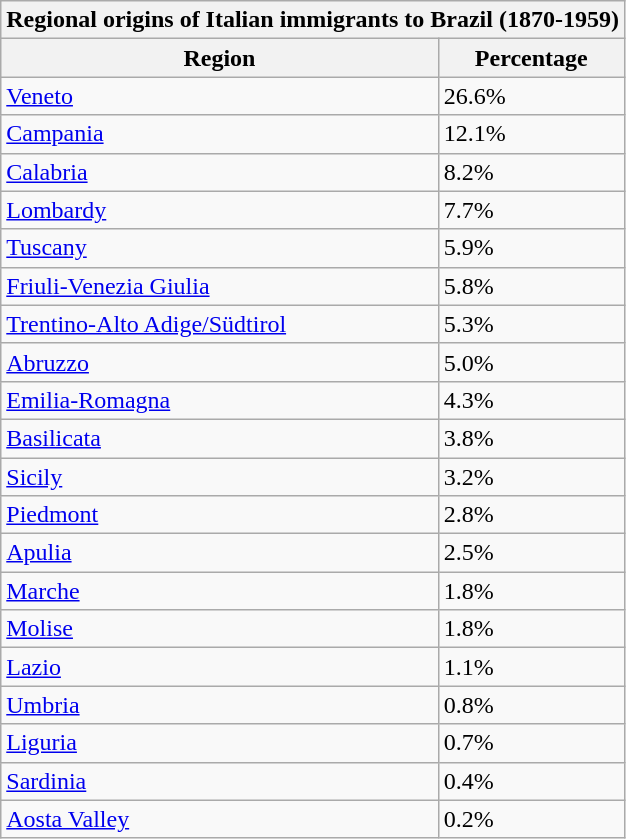<table class=wikitable>
<tr>
<th colspan=4>Regional origins of Italian immigrants to Brazil (1870-1959)</th>
</tr>
<tr>
<th>Region</th>
<th>Percentage</th>
</tr>
<tr>
<td><a href='#'>Veneto</a></td>
<td>26.6%</td>
</tr>
<tr>
<td><a href='#'>Campania</a></td>
<td>12.1%</td>
</tr>
<tr>
<td><a href='#'>Calabria</a></td>
<td>8.2%</td>
</tr>
<tr>
<td><a href='#'>Lombardy</a></td>
<td>7.7%</td>
</tr>
<tr>
<td><a href='#'>Tuscany</a></td>
<td>5.9%</td>
</tr>
<tr>
<td><a href='#'>Friuli-Venezia Giulia</a></td>
<td>5.8%</td>
</tr>
<tr>
<td><a href='#'>Trentino-Alto Adige/Südtirol</a></td>
<td>5.3%</td>
</tr>
<tr>
<td><a href='#'>Abruzzo</a></td>
<td>5.0%</td>
</tr>
<tr>
<td><a href='#'>Emilia-Romagna</a></td>
<td>4.3%</td>
</tr>
<tr>
<td><a href='#'>Basilicata</a></td>
<td>3.8%</td>
</tr>
<tr>
<td><a href='#'>Sicily</a></td>
<td>3.2%</td>
</tr>
<tr>
<td><a href='#'>Piedmont</a></td>
<td>2.8%</td>
</tr>
<tr>
<td><a href='#'>Apulia</a></td>
<td>2.5%</td>
</tr>
<tr>
<td><a href='#'>Marche</a></td>
<td>1.8%</td>
</tr>
<tr>
<td><a href='#'>Molise</a></td>
<td>1.8%</td>
</tr>
<tr>
<td><a href='#'>Lazio</a></td>
<td>1.1%</td>
</tr>
<tr>
<td><a href='#'>Umbria</a></td>
<td>0.8%</td>
</tr>
<tr>
<td><a href='#'>Liguria</a></td>
<td>0.7%</td>
</tr>
<tr>
<td><a href='#'>Sardinia</a></td>
<td>0.4%</td>
</tr>
<tr>
<td><a href='#'>Aosta Valley</a></td>
<td>0.2%</td>
</tr>
</table>
